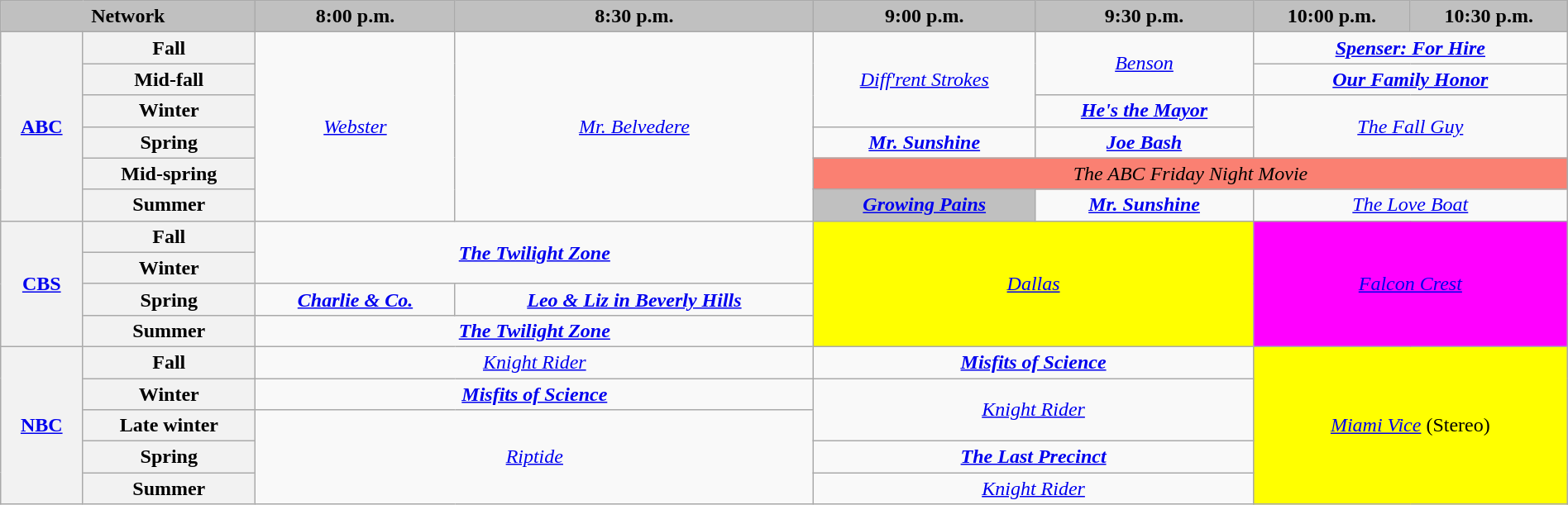<table class="wikitable" style="width:100%;margin-right:0;text-align:center">
<tr>
<th colspan="2" style="background-color:#C0C0C0;text-align:center;width">Network</th>
<th style="background-color:#C0C0C0;text-align:center">8:00 p.m.</th>
<th style="background-color:#C0C0C0;text-align:center">8:30 p.m.</th>
<th style="background-color:#C0C0C0;text-align:center">9:00 p.m.</th>
<th style="background-color:#C0C0C0;text-align:center">9:30 p.m.</th>
<th style="background-color:#C0C0C0;text-align:center">10:00 p.m.</th>
<th style="background-color:#C0C0C0;text-align:center">10:30 p.m.</th>
</tr>
<tr>
<th rowspan="6"><a href='#'>ABC</a></th>
<th>Fall</th>
<td rowspan="6"><em><a href='#'>Webster</a></em></td>
<td rowspan="6"><em><a href='#'>Mr. Belvedere</a></em></td>
<td rowspan="3"><em><a href='#'>Diff'rent Strokes</a></em></td>
<td rowspan="2"><em><a href='#'>Benson</a></em></td>
<td colspan="2"><strong><em><a href='#'>Spenser: For Hire</a></em></strong></td>
</tr>
<tr>
<th>Mid-fall</th>
<td colspan="2"><strong><em><a href='#'>Our Family Honor</a></em></strong></td>
</tr>
<tr>
<th>Winter</th>
<td><strong><em><a href='#'>He's the Mayor</a></em></strong></td>
<td rowspan="2" colspan="2"><em><a href='#'>The Fall Guy</a></em></td>
</tr>
<tr>
<th>Spring</th>
<td><strong><em><a href='#'>Mr. Sunshine</a></em></strong></td>
<td><strong><em><a href='#'>Joe Bash</a></em></strong></td>
</tr>
<tr>
<th>Mid-spring</th>
<td colspan="4" style="background:#FA8072;"><em>The ABC Friday Night Movie</em></td>
</tr>
<tr>
<th>Summer</th>
<td style="background:#C0C0C0;"><strong><em><a href='#'>Growing Pains</a></em></strong> </td>
<td><strong><em><a href='#'>Mr. Sunshine</a></em></strong></td>
<td colspan="2"><em><a href='#'>The Love Boat</a></em></td>
</tr>
<tr>
<th rowspan="4"><a href='#'>CBS</a></th>
<th>Fall</th>
<td colspan="2" rowspan="2"><strong><em><a href='#'>The Twilight Zone</a></em></strong></td>
<td style="background:#FFFF00;" colspan="2" rowspan="4"><em><a href='#'>Dallas</a></em> </td>
<td style="background:#FF00FF;" colspan="2" rowspan="4"><em><a href='#'>Falcon Crest</a></em> </td>
</tr>
<tr>
<th>Winter</th>
</tr>
<tr>
<th>Spring</th>
<td><strong><em><a href='#'>Charlie & Co.</a></em></strong></td>
<td><strong><em><a href='#'>Leo & Liz in Beverly Hills</a></em></strong></td>
</tr>
<tr>
<th>Summer</th>
<td colspan="2"><strong><em><a href='#'>The Twilight Zone</a></em></strong></td>
</tr>
<tr>
<th rowspan="5"><a href='#'>NBC</a></th>
<th>Fall</th>
<td colspan="2"><em><a href='#'>Knight Rider</a></em></td>
<td colspan="2"><strong><em><a href='#'>Misfits of Science</a></em></strong></td>
<td style="background:#FFFF00;" rowspan="5" colspan="2"><em><a href='#'>Miami Vice</a></em> (Stereo) </td>
</tr>
<tr>
<th>Winter</th>
<td colspan="2"><strong><em><a href='#'>Misfits of Science</a></em></strong></td>
<td rowspan="2" colspan="2"><em><a href='#'>Knight Rider</a></em></td>
</tr>
<tr>
<th>Late winter</th>
<td rowspan="3" colspan="2"><em><a href='#'>Riptide</a></em></td>
</tr>
<tr>
<th>Spring</th>
<td colspan="2"><strong><em><a href='#'>The Last Precinct</a></em></strong></td>
</tr>
<tr>
<th>Summer</th>
<td colspan="2"><em><a href='#'>Knight Rider</a></em></td>
</tr>
</table>
